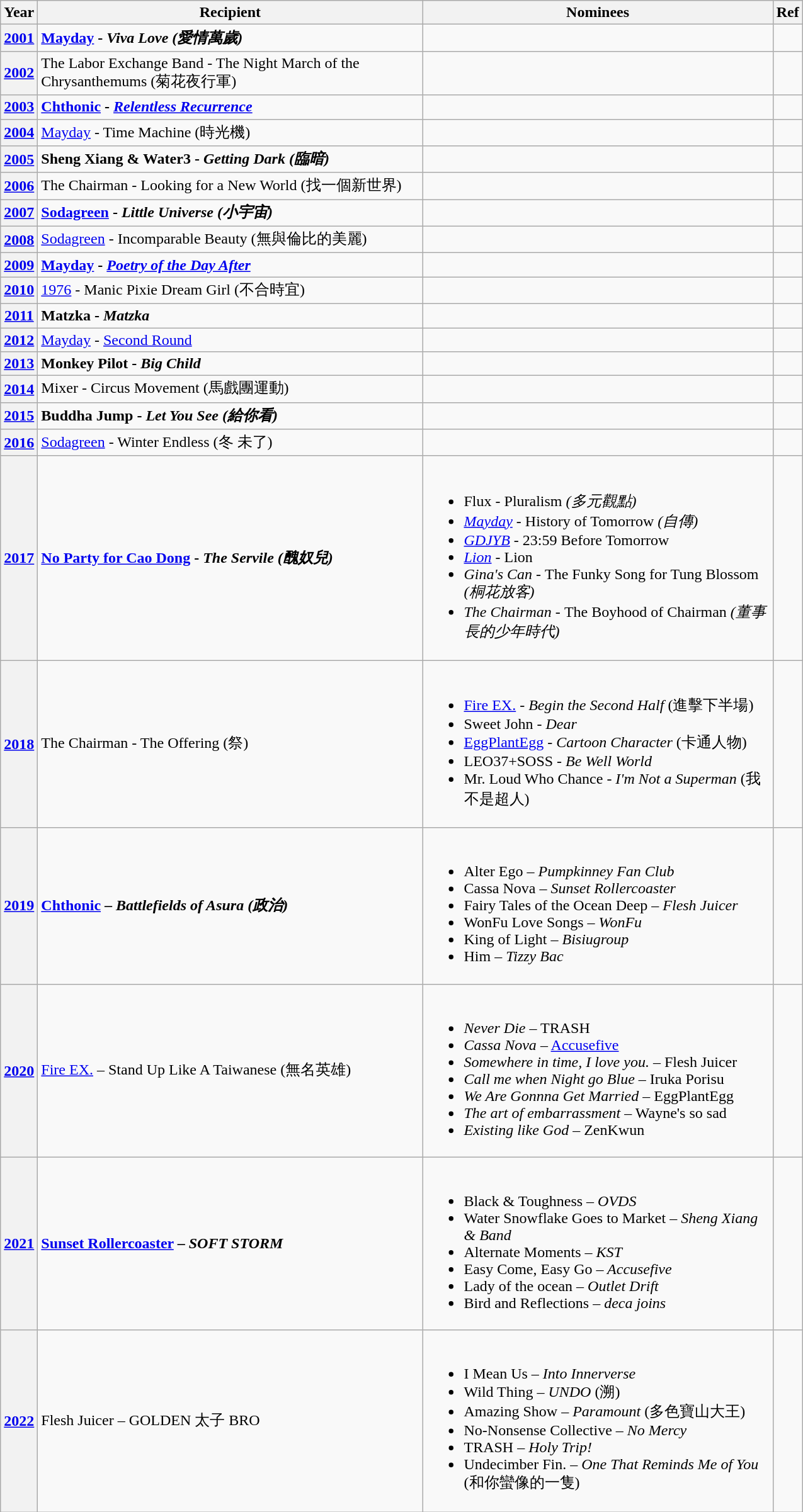<table class="wikitable center" style="width:850px">
<tr>
<th>Year</th>
<th>Recipient</th>
<th class=unsortable>Nominees</th>
<th class=unsortable>Ref</th>
</tr>
<tr>
<th scope="row"><a href='#'>2001</a></th>
<td><strong><a href='#'>Mayday</a> - <em>Viva Love<strong><em> (愛情萬歲)</td>
<td></td>
<td></td>
</tr>
<tr>
<th scope="row"><a href='#'>2002</a></th>
<td></strong>The Labor Exchange Band - </em>The Night March of the Chrysanthemums</em></strong> (菊花夜行軍)</td>
<td></td>
<td></td>
</tr>
<tr>
<th scope="row"><a href='#'>2003</a></th>
<td><strong><a href='#'>Chthonic</a> - <em><a href='#'>Relentless Recurrence</a><strong><em></td>
<td></td>
<td></td>
</tr>
<tr>
<th scope="row"><a href='#'>2004</a></th>
<td></strong><a href='#'>Mayday</a> - </em>Time Machine</em></strong> (時光機)</td>
<td></td>
<td></td>
</tr>
<tr>
<th scope="row"><a href='#'>2005</a></th>
<td><strong>Sheng Xiang & Water3 - <em>Getting Dark<strong><em> (臨暗)</td>
<td></td>
<td></td>
</tr>
<tr>
<th scope="row"><a href='#'>2006</a></th>
<td></strong>The Chairman - </em>Looking for a New World</em></strong> (找一個新世界)</td>
<td></td>
<td></td>
</tr>
<tr>
<th scope="row"><a href='#'>2007</a></th>
<td><strong><a href='#'>Sodagreen</a> - <em>Little Universe<strong><em> (小宇宙)</td>
<td></td>
<td></td>
</tr>
<tr>
<th scope="row"><a href='#'>2008</a></th>
<td></strong><a href='#'>Sodagreen</a> - </em>Incomparable Beauty</em></strong> (無與倫比的美麗)</td>
<td></td>
<td></td>
</tr>
<tr>
<th scope="row"><a href='#'>2009</a></th>
<td><strong><a href='#'>Mayday</a> - <em><a href='#'>Poetry of the Day After</a><strong><em></td>
<td></td>
<td></td>
</tr>
<tr>
<th scope="row"><a href='#'>2010</a></th>
<td></strong><a href='#'>1976</a> - </em>Manic Pixie Dream Girl</em></strong> (不合時宜)</td>
<td></td>
<td></td>
</tr>
<tr>
<th scope="row"><a href='#'>2011</a></th>
<td><strong>Matzka - <em>Matzka<strong><em></td>
<td></td>
<td></td>
</tr>
<tr>
<th scope="row"><a href='#'>2012</a></th>
<td></strong><a href='#'>Mayday</a> - </em><a href='#'>Second Round</a></em></strong></td>
<td></td>
<td></td>
</tr>
<tr>
<th scope="row"><a href='#'>2013</a></th>
<td><strong>Monkey Pilot - <em>Big Child<strong><em></td>
<td></td>
<td></td>
</tr>
<tr>
<th scope="row"><a href='#'>2014</a></th>
<td></strong>Mixer - </em>Circus Movement</em></strong> (馬戲團運動)</td>
<td></td>
<td></td>
</tr>
<tr>
<th scope="row"><a href='#'>2015</a></th>
<td><strong>Buddha Jump - <em>Let You See<strong><em> (給你看)</td>
<td></td>
<td></td>
</tr>
<tr>
<th scope="row"><a href='#'>2016</a></th>
<td></strong><a href='#'>Sodagreen</a> - </em>Winter Endless</em></strong> (冬 未了)</td>
<td></td>
<td></td>
</tr>
<tr>
<th scope="row"><a href='#'>2017</a></th>
<td><strong><a href='#'>No Party for Cao Dong</a> - <em>The Servile<strong><em> (醜奴兒)</td>
<td><br><ul><li>Flux - </em>Pluralism<em> (多元觀點)</li><li><a href='#'>Mayday</a> - </em>History of Tomorrow<em> (自傳)</li><li><a href='#'>GDJYB</a> - </em>23:59 Before Tomorrow<em></li><li><a href='#'>Lion</a> - </em>Lion<em></li><li>Gina's Can - </em>The Funky Song for Tung Blossom<em> (桐花放客)</li><li>The Chairman - </em>The Boyhood of Chairman<em> (董事長的少年時代)</li></ul></td>
<td></td>
</tr>
<tr>
<th scope="row"><a href='#'>2018</a></th>
<td></strong>The Chairman - </em>The Offering</em></strong> (祭)</td>
<td><br><ul><li><a href='#'>Fire EX.</a> - <em>Begin the Second Half</em> (進擊下半場)</li><li>Sweet John - <em>Dear</em></li><li><a href='#'>EggPlantEgg</a> - <em>Cartoon Character</em> (卡通人物)</li><li>LEO37+SOSS - <em>Be Well World</em></li><li>Mr. Loud Who Chance - <em>I'm Not a Superman</em> (我不是超人)</li></ul></td>
<td></td>
</tr>
<tr>
<th><a href='#'>2019</a></th>
<td><strong><a href='#'>Chthonic</a> – <em>Battlefields of Asura<strong><em> (政治)</td>
<td><br><ul><li></em>Alter Ego<em> – Pumpkinney Fan Club</li><li></em>Cassa Nova<em> – Sunset Rollercoaster</li><li></em>Fairy Tales of the Ocean Deep<em> – Flesh Juicer</li><li></em>WonFu Love Songs<em> – WonFu</li><li></em>King of Light<em> – Bisiugroup</li><li></em>Him<em> – Tizzy Bac</li></ul></td>
<td></td>
</tr>
<tr>
<th><a href='#'>2020</a></th>
<td></strong><a href='#'>Fire EX.</a> – </em>Stand Up Like A Taiwanese</em></strong> (無名英雄)</td>
<td><br><ul><li><em>Never Die</em> – TRASH</li><li><em>Cassa Nova</em> – <a href='#'>Accusefive</a></li><li><em>Somewhere in time, I love you.</em> – Flesh Juicer</li><li><em>Call me when Night go Blue</em> – Iruka Porisu</li><li><em>We Are Gonnna Get Married</em> – EggPlantEgg</li><li><em>The art of embarrassment</em> – Wayne's so sad</li><li><em>Existing like God</em> – ZenKwun</li></ul></td>
<td></td>
</tr>
<tr>
<th><a href='#'>2021</a></th>
<td><strong><a href='#'>Sunset Rollercoaster</a> – <em>SOFT STORM<strong><em></td>
<td><br><ul><li></em>Black & Toughness<em> – OVDS</li><li></em>Water Snowflake Goes to Market<em> – Sheng Xiang & Band</li><li></em>Alternate Moments<em> – KST</li><li></em>Easy Come, Easy Go<em> – Accusefive</li><li></em>Lady of the ocean<em> – Outlet Drift</li><li></em>Bird and Reflections<em> – deca joins</li></ul></td>
<td></td>
</tr>
<tr>
<th><a href='#'>2022</a></th>
<td></strong>Flesh Juicer<strong> </strong>– </em>GOLDEN 太子 BRO</em></strong></td>
<td><br><ul><li>I Mean Us – <em>Into Innerverse</em></li><li>Wild Thing – <em>UNDO</em> (溯)</li><li>Amazing Show – <em>Paramount</em> (多色寶山大王)</li><li>No-Nonsense Collective – <em>No Mercy</em></li><li>TRASH – <em>Holy Trip!</em></li><li>Undecimber Fin. – <em>One That Reminds Me of You</em> (和你蠻像的一隻)</li></ul></td>
<td></td>
</tr>
</table>
